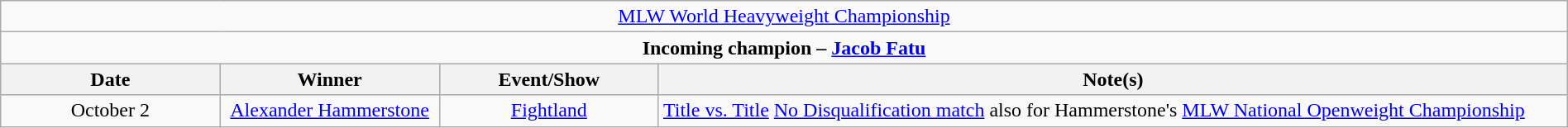<table class="wikitable" style="text-align:center; width:100%;">
<tr>
<td colspan="4" style="text-align: center;"><a href='#'>MLW World Heavyweight Championship</a></td>
</tr>
<tr>
<td colspan="4" style="text-align: center;"><strong>Incoming champion – <a href='#'>Jacob Fatu</a></strong></td>
</tr>
<tr>
<th width=14%>Date</th>
<th width=14%>Winner</th>
<th width=14%>Event/Show</th>
<th width=58%>Note(s)</th>
</tr>
<tr>
<td>October 2</td>
<td><a href='#'>Alexander Hammerstone</a></td>
<td><a href='#'>Fightland</a></td>
<td align=left><a href='#'>Title vs. Title</a> <a href='#'>No Disqualification match</a> also for Hammerstone's <a href='#'>MLW National Openweight Championship</a></td>
</tr>
</table>
